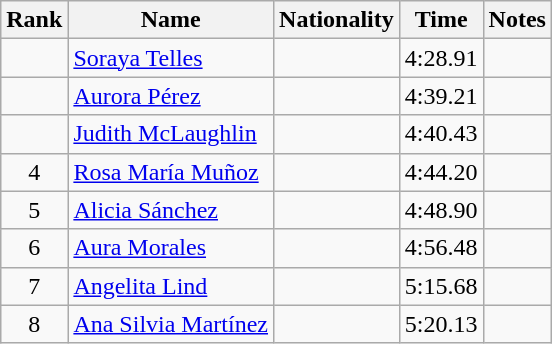<table class="wikitable sortable" style="text-align:center">
<tr>
<th>Rank</th>
<th>Name</th>
<th>Nationality</th>
<th>Time</th>
<th>Notes</th>
</tr>
<tr>
<td align=center></td>
<td align=left><a href='#'>Soraya Telles</a></td>
<td align=left></td>
<td>4:28.91</td>
<td></td>
</tr>
<tr>
<td align=center></td>
<td align=left><a href='#'>Aurora Pérez</a></td>
<td align=left></td>
<td>4:39.21</td>
<td></td>
</tr>
<tr>
<td align=center></td>
<td align=left><a href='#'>Judith McLaughlin</a></td>
<td align=left></td>
<td>4:40.43</td>
<td></td>
</tr>
<tr>
<td align=center>4</td>
<td align=left><a href='#'>Rosa María Muñoz</a></td>
<td align=left></td>
<td>4:44.20</td>
<td></td>
</tr>
<tr>
<td align=center>5</td>
<td align=left><a href='#'>Alicia Sánchez</a></td>
<td align=left></td>
<td>4:48.90</td>
<td></td>
</tr>
<tr>
<td align=center>6</td>
<td align=left><a href='#'>Aura Morales</a></td>
<td align=left></td>
<td>4:56.48</td>
<td></td>
</tr>
<tr>
<td align=center>7</td>
<td align=left><a href='#'>Angelita Lind</a></td>
<td align=left></td>
<td>5:15.68</td>
<td></td>
</tr>
<tr>
<td align=center>8</td>
<td align=left><a href='#'>Ana Silvia Martínez</a></td>
<td align=left></td>
<td>5:20.13</td>
<td></td>
</tr>
</table>
